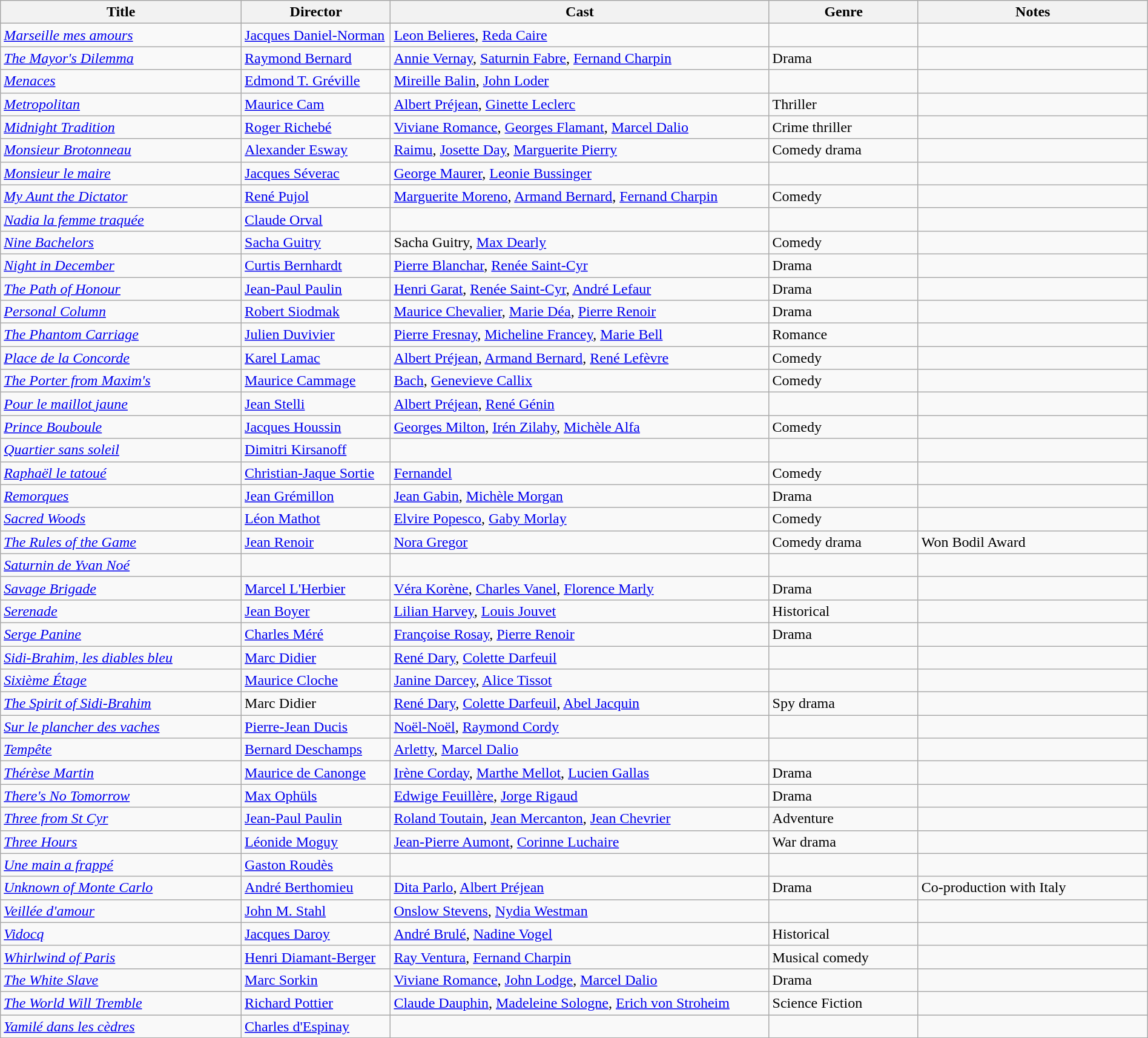<table class="wikitable" style="width:100%;">
<tr>
<th style="width:21%;">Title</th>
<th style="width:13%;">Director</th>
<th style="width:33%;">Cast</th>
<th style="width:13%;">Genre</th>
<th style="width:20%;">Notes</th>
</tr>
<tr>
<td><em><a href='#'>Marseille mes amours</a></em></td>
<td><a href='#'>Jacques Daniel-Norman</a></td>
<td><a href='#'>Leon Belieres</a>, <a href='#'>Reda Caire</a></td>
<td></td>
<td></td>
</tr>
<tr>
<td><em><a href='#'>The Mayor's Dilemma</a></em></td>
<td><a href='#'>Raymond Bernard</a></td>
<td><a href='#'>Annie Vernay</a>, <a href='#'>Saturnin Fabre</a>, <a href='#'>Fernand Charpin</a></td>
<td>Drama</td>
<td></td>
</tr>
<tr>
<td><em><a href='#'>Menaces</a></em></td>
<td><a href='#'>Edmond T. Gréville</a></td>
<td><a href='#'>Mireille Balin</a>, <a href='#'>John Loder</a></td>
<td></td>
<td></td>
</tr>
<tr>
<td><em><a href='#'>Metropolitan</a></em></td>
<td><a href='#'>Maurice Cam</a></td>
<td><a href='#'>Albert Préjean</a>, <a href='#'>Ginette Leclerc</a></td>
<td>Thriller</td>
<td></td>
</tr>
<tr>
<td><em><a href='#'>Midnight Tradition</a></em></td>
<td><a href='#'>Roger Richebé</a></td>
<td><a href='#'>Viviane Romance</a>, <a href='#'>Georges Flamant</a>, <a href='#'>Marcel Dalio</a></td>
<td>Crime thriller</td>
<td></td>
</tr>
<tr>
<td><em><a href='#'>Monsieur Brotonneau</a></em></td>
<td><a href='#'>Alexander Esway</a></td>
<td><a href='#'>Raimu</a>, <a href='#'>Josette Day</a>, <a href='#'>Marguerite Pierry</a></td>
<td>Comedy drama</td>
<td></td>
</tr>
<tr>
<td><em><a href='#'>Monsieur le maire</a></em></td>
<td><a href='#'>Jacques Séverac</a></td>
<td><a href='#'>George Maurer</a>, <a href='#'>Leonie Bussinger</a></td>
<td></td>
<td></td>
</tr>
<tr>
<td><em><a href='#'>My Aunt the Dictator</a></em></td>
<td><a href='#'>René Pujol</a></td>
<td><a href='#'>Marguerite Moreno</a>, <a href='#'>Armand Bernard</a>, <a href='#'>Fernand Charpin</a></td>
<td>Comedy</td>
<td></td>
</tr>
<tr>
<td><em><a href='#'>Nadia la femme traquée</a></em></td>
<td><a href='#'>Claude Orval</a></td>
<td></td>
<td></td>
<td></td>
</tr>
<tr>
<td><em><a href='#'>Nine Bachelors</a></em></td>
<td><a href='#'>Sacha Guitry</a></td>
<td>Sacha Guitry, <a href='#'>Max Dearly</a></td>
<td>Comedy</td>
<td></td>
</tr>
<tr>
<td><em><a href='#'>Night in December</a></em></td>
<td><a href='#'>Curtis Bernhardt</a></td>
<td><a href='#'>Pierre Blanchar</a>, <a href='#'>Renée Saint-Cyr</a></td>
<td>Drama</td>
<td></td>
</tr>
<tr>
<td><em><a href='#'>The Path of Honour</a></em></td>
<td><a href='#'>Jean-Paul Paulin</a></td>
<td><a href='#'>Henri Garat</a>, <a href='#'>Renée Saint-Cyr</a>, <a href='#'>André Lefaur</a></td>
<td>Drama</td>
<td></td>
</tr>
<tr>
<td><em><a href='#'>Personal Column</a></em></td>
<td><a href='#'>Robert Siodmak</a></td>
<td><a href='#'>Maurice Chevalier</a>, <a href='#'>Marie Déa</a>, <a href='#'>Pierre Renoir</a></td>
<td>Drama</td>
<td></td>
</tr>
<tr>
<td><em><a href='#'>The Phantom Carriage</a></em></td>
<td><a href='#'>Julien Duvivier</a></td>
<td><a href='#'>Pierre Fresnay</a>, <a href='#'>Micheline Francey</a>, <a href='#'>Marie Bell</a></td>
<td>Romance</td>
<td></td>
</tr>
<tr>
<td><em><a href='#'>Place de la Concorde</a></em></td>
<td><a href='#'>Karel Lamac</a></td>
<td><a href='#'>Albert Préjean</a>, <a href='#'>Armand Bernard</a>, <a href='#'>René Lefèvre</a></td>
<td>Comedy</td>
<td></td>
</tr>
<tr>
<td><em><a href='#'>The Porter from Maxim's</a></em></td>
<td><a href='#'>Maurice Cammage</a></td>
<td><a href='#'>Bach</a>, <a href='#'>Genevieve Callix</a></td>
<td>Comedy</td>
<td></td>
</tr>
<tr>
<td><em><a href='#'>Pour le maillot jaune</a></em></td>
<td><a href='#'>Jean Stelli</a></td>
<td><a href='#'>Albert Préjean</a>, <a href='#'>René Génin</a></td>
<td></td>
<td></td>
</tr>
<tr>
<td><em><a href='#'>Prince Bouboule</a></em></td>
<td><a href='#'>Jacques Houssin</a></td>
<td><a href='#'>Georges Milton</a>, <a href='#'>Irén Zilahy</a>, <a href='#'>Michèle Alfa</a></td>
<td>Comedy</td>
<td></td>
</tr>
<tr>
<td><em><a href='#'>Quartier sans soleil</a></em></td>
<td><a href='#'>Dimitri Kirsanoff</a></td>
<td></td>
<td></td>
<td></td>
</tr>
<tr>
<td><em><a href='#'>Raphaël le tatoué</a></em></td>
<td><a href='#'>Christian-Jaque Sortie</a></td>
<td><a href='#'>Fernandel</a></td>
<td>Comedy</td>
<td></td>
</tr>
<tr>
<td><em><a href='#'>Remorques</a></em></td>
<td><a href='#'>Jean Grémillon</a></td>
<td><a href='#'>Jean Gabin</a>, <a href='#'>Michèle Morgan</a></td>
<td>Drama</td>
<td></td>
</tr>
<tr>
<td><em><a href='#'>Sacred Woods</a></em></td>
<td><a href='#'>Léon Mathot</a></td>
<td><a href='#'>Elvire Popesco</a>, <a href='#'>Gaby Morlay</a></td>
<td>Comedy</td>
<td></td>
</tr>
<tr>
<td><em><a href='#'>The Rules of the Game</a></em></td>
<td><a href='#'>Jean Renoir</a></td>
<td><a href='#'>Nora Gregor</a></td>
<td>Comedy drama</td>
<td>Won Bodil Award</td>
</tr>
<tr>
<td><em><a href='#'>Saturnin de Yvan Noé</a></em></td>
<td></td>
<td></td>
<td></td>
<td></td>
</tr>
<tr>
<td><em><a href='#'>Savage Brigade</a></em></td>
<td><a href='#'>Marcel L'Herbier</a></td>
<td><a href='#'>Véra Korène</a>, <a href='#'>Charles Vanel</a>, <a href='#'>Florence Marly</a></td>
<td>Drama</td>
<td></td>
</tr>
<tr>
<td><em><a href='#'>Serenade</a></em></td>
<td><a href='#'>Jean Boyer</a></td>
<td><a href='#'>Lilian Harvey</a>, <a href='#'>Louis Jouvet</a></td>
<td>Historical</td>
<td></td>
</tr>
<tr>
<td><em><a href='#'>Serge Panine</a></em></td>
<td><a href='#'>Charles Méré</a></td>
<td><a href='#'>Françoise Rosay</a>, <a href='#'>Pierre Renoir</a></td>
<td>Drama</td>
<td></td>
</tr>
<tr>
<td><em><a href='#'>Sidi-Brahim, les diables bleu</a></em></td>
<td><a href='#'>Marc Didier</a></td>
<td><a href='#'>René Dary</a>, <a href='#'>Colette Darfeuil</a></td>
<td></td>
<td></td>
</tr>
<tr>
<td><em><a href='#'>Sixième Étage</a></em></td>
<td><a href='#'>Maurice Cloche</a></td>
<td><a href='#'>Janine Darcey</a>, <a href='#'>Alice Tissot</a></td>
<td></td>
<td></td>
</tr>
<tr>
<td><em><a href='#'>The Spirit of Sidi-Brahim</a></em></td>
<td>Marc Didier</td>
<td><a href='#'>René Dary</a>, <a href='#'>Colette Darfeuil</a>, <a href='#'>Abel Jacquin</a></td>
<td>Spy drama</td>
<td></td>
</tr>
<tr>
<td><em><a href='#'>Sur le plancher des vaches</a></em></td>
<td><a href='#'>Pierre-Jean Ducis</a></td>
<td><a href='#'>Noël-Noël</a>, <a href='#'>Raymond Cordy</a></td>
<td></td>
<td></td>
</tr>
<tr>
<td><em><a href='#'>Tempête</a></em></td>
<td><a href='#'>Bernard Deschamps</a></td>
<td><a href='#'>Arletty</a>, <a href='#'>Marcel Dalio</a></td>
<td></td>
<td></td>
</tr>
<tr>
<td><em><a href='#'>Thérèse Martin</a></em></td>
<td><a href='#'>Maurice de Canonge</a></td>
<td><a href='#'>Irène Corday</a>, <a href='#'>Marthe Mellot</a>, <a href='#'>Lucien Gallas</a></td>
<td>Drama</td>
<td></td>
</tr>
<tr>
<td><em><a href='#'>There's No Tomorrow</a></em></td>
<td><a href='#'>Max Ophüls</a></td>
<td><a href='#'>Edwige Feuillère</a>, <a href='#'>Jorge Rigaud</a></td>
<td>Drama</td>
<td></td>
</tr>
<tr>
<td><em><a href='#'>Three from St Cyr</a></em></td>
<td><a href='#'>Jean-Paul Paulin</a></td>
<td><a href='#'>Roland Toutain</a>, <a href='#'>Jean Mercanton</a>, <a href='#'>Jean Chevrier</a></td>
<td>Adventure</td>
<td></td>
</tr>
<tr>
<td><em><a href='#'>Three Hours</a></em></td>
<td><a href='#'>Léonide Moguy</a></td>
<td><a href='#'>Jean-Pierre Aumont</a>, <a href='#'>Corinne Luchaire</a></td>
<td>War drama</td>
<td></td>
</tr>
<tr>
<td><em><a href='#'>Une main a frappé</a></em></td>
<td><a href='#'>Gaston Roudès</a></td>
<td></td>
<td></td>
<td></td>
</tr>
<tr>
<td><em><a href='#'>Unknown of Monte Carlo</a></em></td>
<td><a href='#'>André Berthomieu</a></td>
<td><a href='#'>Dita Parlo</a>, <a href='#'>Albert Préjean</a></td>
<td>Drama</td>
<td>Co-production with Italy</td>
</tr>
<tr>
<td><em><a href='#'>Veillée d'amour</a></em></td>
<td><a href='#'>John M. Stahl</a></td>
<td><a href='#'>Onslow Stevens</a>, <a href='#'>Nydia Westman</a></td>
<td></td>
<td></td>
</tr>
<tr>
<td><em><a href='#'>Vidocq</a></em></td>
<td><a href='#'>Jacques Daroy</a></td>
<td><a href='#'>André Brulé</a>, <a href='#'>Nadine Vogel</a></td>
<td>Historical</td>
<td></td>
</tr>
<tr>
<td><em><a href='#'>Whirlwind of Paris</a></em></td>
<td><a href='#'>Henri Diamant-Berger</a></td>
<td><a href='#'>Ray Ventura</a>, <a href='#'>Fernand Charpin</a></td>
<td>Musical comedy</td>
<td></td>
</tr>
<tr>
<td><em><a href='#'>The White Slave</a></em></td>
<td><a href='#'>Marc Sorkin</a></td>
<td><a href='#'>Viviane Romance</a>, <a href='#'>John Lodge</a>, <a href='#'>Marcel Dalio</a></td>
<td>Drama</td>
<td></td>
</tr>
<tr>
<td><em><a href='#'>The World Will Tremble</a></em></td>
<td><a href='#'>Richard Pottier</a></td>
<td><a href='#'>Claude Dauphin</a>, <a href='#'>Madeleine Sologne</a>, <a href='#'>Erich von Stroheim</a></td>
<td>Science Fiction</td>
<td></td>
</tr>
<tr>
<td><em><a href='#'>Yamilé dans les cèdres </a></em></td>
<td><a href='#'>Charles d'Espinay</a></td>
<td></td>
<td></td>
<td></td>
</tr>
<tr>
</tr>
</table>
